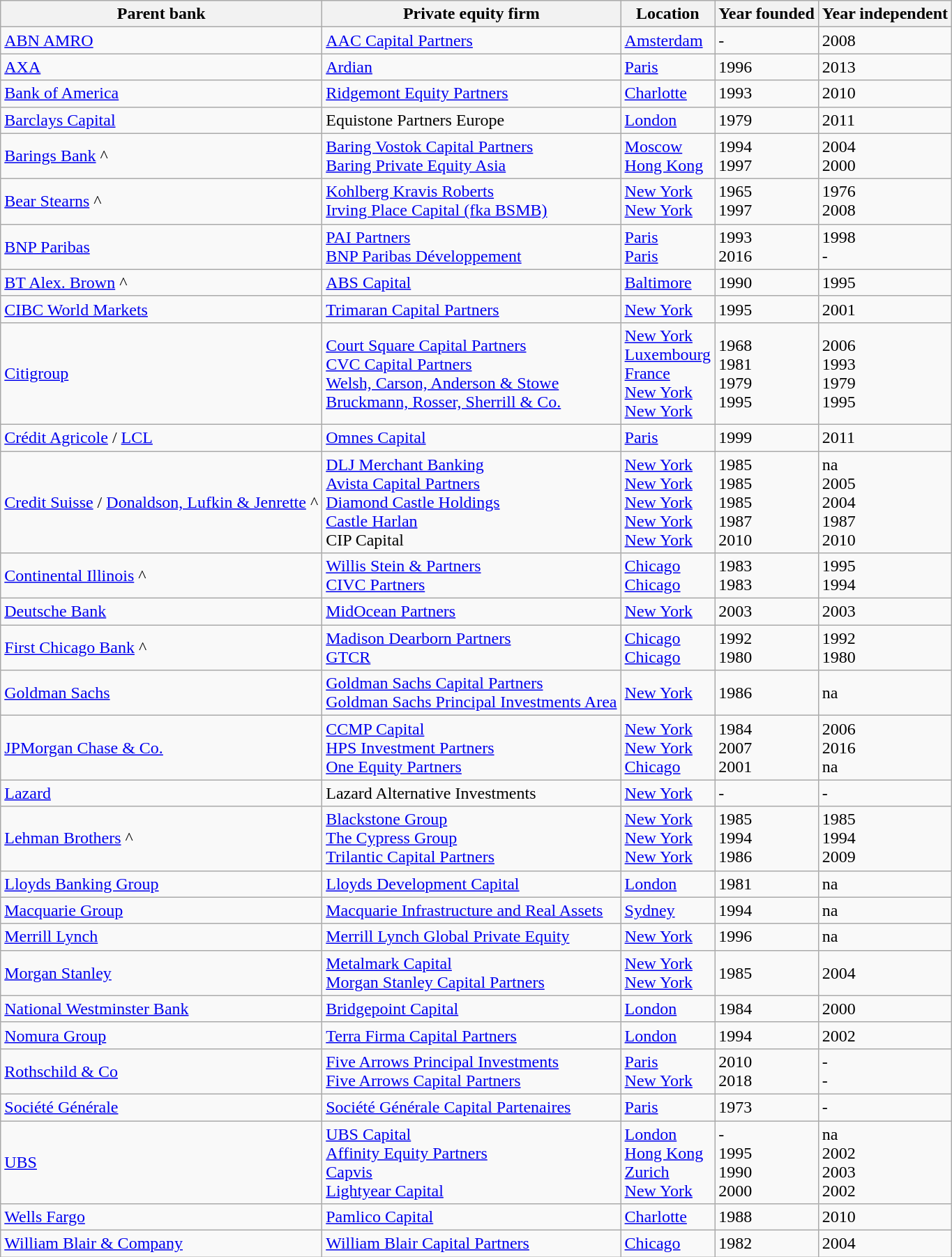<table class="wikitable sortable sticky-header sort-under">
<tr>
<th>Parent bank</th>
<th>Private equity firm</th>
<th>Location</th>
<th>Year founded</th>
<th>Year independent</th>
</tr>
<tr>
<td><a href='#'>ABN AMRO</a></td>
<td><a href='#'>AAC Capital Partners</a></td>
<td> <a href='#'>Amsterdam</a></td>
<td>-</td>
<td>2008</td>
</tr>
<tr>
<td><a href='#'>AXA</a></td>
<td><a href='#'>Ardian</a></td>
<td> <a href='#'>Paris</a></td>
<td>1996</td>
<td>2013</td>
</tr>
<tr>
<td><a href='#'>Bank of America</a></td>
<td><a href='#'>Ridgemont Equity Partners</a></td>
<td> <a href='#'>Charlotte</a></td>
<td>1993</td>
<td>2010</td>
</tr>
<tr |->
<td><a href='#'>Barclays Capital</a></td>
<td>Equistone Partners Europe</td>
<td> <a href='#'>London</a></td>
<td>1979</td>
<td>2011</td>
</tr>
<tr>
<td><a href='#'>Barings Bank</a> ^</td>
<td><a href='#'>Baring Vostok Capital Partners</a><br><a href='#'>Baring Private Equity Asia</a></td>
<td> <a href='#'>Moscow</a><br> <a href='#'>Hong Kong</a></td>
<td>1994<br>1997</td>
<td>2004<br>2000</td>
</tr>
<tr>
<td><a href='#'>Bear Stearns</a> ^</td>
<td><a href='#'>Kohlberg Kravis Roberts</a><br><a href='#'>Irving Place Capital (fka BSMB)</a></td>
<td> <a href='#'>New York</a><br> <a href='#'>New York</a></td>
<td>1965<br>1997</td>
<td>1976<br>2008</td>
</tr>
<tr>
<td><a href='#'>BNP Paribas</a></td>
<td><a href='#'>PAI Partners</a><br><a href='#'>BNP Paribas Développement</a></td>
<td> <a href='#'>Paris</a><br> <a href='#'>Paris</a></td>
<td>1993<br>2016</td>
<td>1998<br>-</td>
</tr>
<tr>
<td><a href='#'>BT Alex. Brown</a> ^</td>
<td><a href='#'>ABS Capital</a></td>
<td> <a href='#'>Baltimore</a></td>
<td>1990</td>
<td>1995</td>
</tr>
<tr>
<td><a href='#'>CIBC World Markets</a></td>
<td><a href='#'>Trimaran Capital Partners</a></td>
<td> <a href='#'>New York</a></td>
<td>1995</td>
<td>2001</td>
</tr>
<tr>
<td><a href='#'>Citigroup</a></td>
<td><a href='#'>Court Square Capital Partners</a><br><a href='#'>CVC Capital Partners</a><br><a href='#'>Welsh, Carson, Anderson & Stowe</a><br><a href='#'>Bruckmann, Rosser, Sherrill & Co.</a></td>
<td> <a href='#'>New York</a><br> <a href='#'>Luxembourg</a><br> <a href='#'>France</a><br> <a href='#'>New York</a><br> <a href='#'>New York</a></td>
<td>1968<br>1981<br>1979<br>1995</td>
<td>2006<br>1993<br>1979<br>1995</td>
</tr>
<tr>
<td><a href='#'>Crédit Agricole</a> / <a href='#'>LCL</a></td>
<td><a href='#'>Omnes Capital</a></td>
<td> <a href='#'>Paris</a></td>
<td>1999</td>
<td>2011</td>
</tr>
<tr>
<td><a href='#'>Credit Suisse</a> / <a href='#'>Donaldson, Lufkin & Jenrette</a> ^</td>
<td><a href='#'>DLJ Merchant Banking</a><br><a href='#'>Avista Capital Partners</a><br><a href='#'>Diamond Castle Holdings</a><br><a href='#'>Castle Harlan</a><br>CIP Capital</td>
<td> <a href='#'>New York</a><br> <a href='#'>New York</a><br> <a href='#'>New York</a><br> <a href='#'>New York</a><br> <a href='#'>New York</a><br></td>
<td>1985<br>1985<br>1985<br>1987<br>2010</td>
<td>na<br>2005<br>2004<br>1987<br>2010</td>
</tr>
<tr>
<td><a href='#'>Continental Illinois</a> ^</td>
<td><a href='#'>Willis Stein & Partners</a><br><a href='#'>CIVC Partners</a></td>
<td> <a href='#'>Chicago</a><br> <a href='#'>Chicago</a></td>
<td>1983<br>1983</td>
<td>1995<br>1994</td>
</tr>
<tr>
<td><a href='#'>Deutsche Bank</a></td>
<td><a href='#'>MidOcean Partners</a></td>
<td> <a href='#'>New York</a></td>
<td>2003</td>
<td>2003</td>
</tr>
<tr>
<td><a href='#'>First Chicago Bank</a> ^</td>
<td><a href='#'>Madison Dearborn Partners</a><br><a href='#'>GTCR</a></td>
<td> <a href='#'>Chicago</a><br> <a href='#'>Chicago</a></td>
<td>1992<br>1980</td>
<td>1992<br>1980</td>
</tr>
<tr>
<td><a href='#'>Goldman Sachs</a></td>
<td><a href='#'>Goldman Sachs Capital Partners</a><br><a href='#'>Goldman Sachs Principal Investments Area</a></td>
<td> <a href='#'>New York</a></td>
<td>1986</td>
<td>na</td>
</tr>
<tr>
<td><a href='#'>JPMorgan Chase & Co.</a></td>
<td><a href='#'>CCMP Capital</a> <br><a href='#'>HPS Investment Partners</a><br><a href='#'>One Equity Partners</a></td>
<td> <a href='#'>New York</a><br> <a href='#'>New York</a><br> <a href='#'>Chicago</a></td>
<td>1984<br>2007<br>2001</td>
<td>2006<br>2016<br>na</td>
</tr>
<tr>
<td><a href='#'>Lazard</a></td>
<td>Lazard Alternative Investments</td>
<td> <a href='#'>New York</a></td>
<td>-</td>
<td>-</td>
</tr>
<tr>
<td><a href='#'>Lehman Brothers</a> ^</td>
<td><a href='#'>Blackstone Group</a><br><a href='#'>The Cypress Group</a><br><a href='#'>Trilantic Capital Partners</a></td>
<td> <a href='#'>New York</a><br> <a href='#'>New York</a><br> <a href='#'>New York</a></td>
<td>1985<br>1994<br>1986</td>
<td>1985<br>1994<br>2009</td>
</tr>
<tr>
<td><a href='#'>Lloyds Banking Group</a></td>
<td><a href='#'>Lloyds Development Capital</a></td>
<td> <a href='#'>London</a></td>
<td>1981</td>
<td>na</td>
</tr>
<tr>
<td><a href='#'>Macquarie Group</a></td>
<td><a href='#'>Macquarie Infrastructure and Real Assets</a></td>
<td> <a href='#'>Sydney</a></td>
<td>1994</td>
<td>na</td>
</tr>
<tr>
<td><a href='#'>Merrill Lynch</a></td>
<td><a href='#'>Merrill Lynch Global Private Equity</a></td>
<td> <a href='#'>New York</a></td>
<td>1996</td>
<td>na</td>
</tr>
<tr>
<td><a href='#'>Morgan Stanley</a></td>
<td><a href='#'>Metalmark Capital</a><br><a href='#'>Morgan Stanley Capital Partners</a></td>
<td> <a href='#'>New York</a><br> <a href='#'>New York</a></td>
<td>1985</td>
<td>2004</td>
</tr>
<tr>
<td><a href='#'>National Westminster Bank</a></td>
<td><a href='#'>Bridgepoint Capital</a></td>
<td> <a href='#'>London</a></td>
<td>1984</td>
<td>2000</td>
</tr>
<tr>
<td><a href='#'>Nomura Group</a></td>
<td><a href='#'>Terra Firma Capital Partners</a></td>
<td> <a href='#'>London</a></td>
<td>1994</td>
<td>2002</td>
</tr>
<tr>
<td><a href='#'>Rothschild & Co</a></td>
<td><a href='#'>Five Arrows Principal Investments</a><br><a href='#'>Five Arrows Capital Partners</a></td>
<td> <a href='#'>Paris</a><br> <a href='#'>New York</a></td>
<td>2010<br>2018</td>
<td>-<br>-</td>
</tr>
<tr>
<td><a href='#'>Société Générale</a></td>
<td><a href='#'>Société Générale Capital Partenaires</a></td>
<td> <a href='#'>Paris</a></td>
<td>1973</td>
<td>-</td>
</tr>
<tr>
<td><a href='#'>UBS</a></td>
<td><a href='#'>UBS Capital</a><br><a href='#'>Affinity Equity Partners</a><br><a href='#'>Capvis</a><br><a href='#'>Lightyear Capital</a></td>
<td> <a href='#'>London</a><br> <a href='#'>Hong Kong</a><br> <a href='#'>Zurich</a><br> <a href='#'>New York</a></td>
<td>-<br>1995<br>1990<br>2000</td>
<td>na<br>2002<br>2003<br>2002<br></td>
</tr>
<tr>
<td><a href='#'>Wells Fargo</a></td>
<td><a href='#'>Pamlico Capital</a></td>
<td> <a href='#'>Charlotte</a></td>
<td>1988</td>
<td>2010</td>
</tr>
<tr>
<td><a href='#'>William Blair & Company</a></td>
<td><a href='#'>William Blair Capital Partners</a></td>
<td> <a href='#'>Chicago</a></td>
<td>1982</td>
<td>2004</td>
</tr>
</table>
